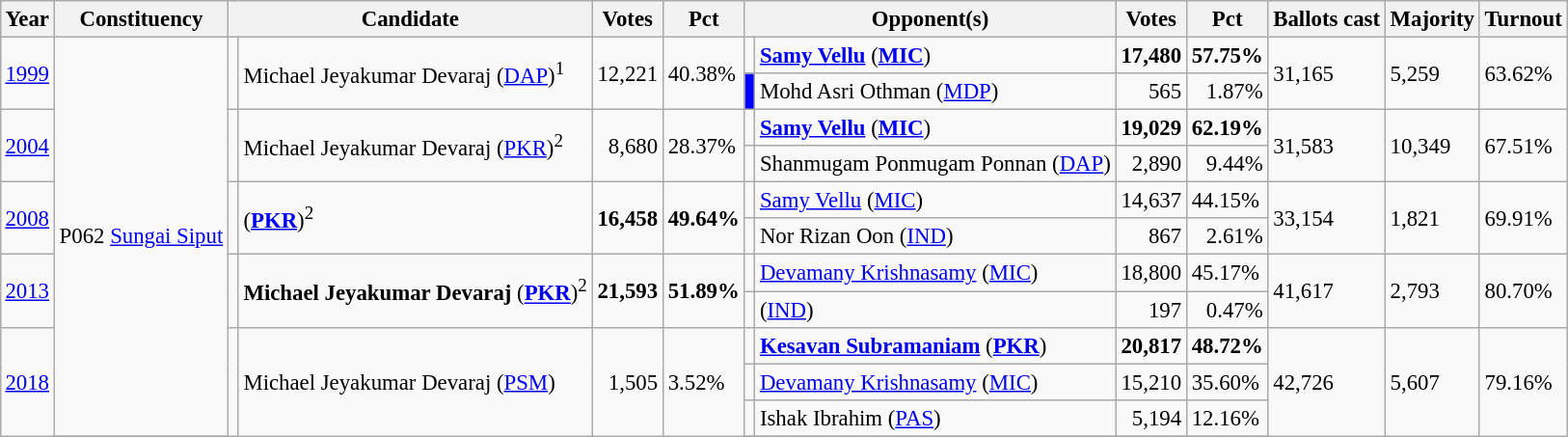<table class="wikitable" style="margin:0.5em ; font-size:95%">
<tr>
<th>Year</th>
<th>Constituency</th>
<th colspan=2>Candidate</th>
<th>Votes</th>
<th>Pct</th>
<th colspan=2>Opponent(s)</th>
<th>Votes</th>
<th>Pct</th>
<th>Ballots cast</th>
<th>Majority</th>
<th>Turnout</th>
</tr>
<tr>
<td rowspan="2"><a href='#'>1999</a></td>
<td rowspan=11>P062 <a href='#'>Sungai Siput</a></td>
<td rowspan="2" ></td>
<td rowspan="2">Michael Jeyakumar Devaraj (<a href='#'>DAP</a>)<sup>1</sup></td>
<td rowspan="2" align="right">12,221</td>
<td rowspan="2">40.38%</td>
<td></td>
<td><strong><a href='#'>Samy Vellu</a></strong> (<a href='#'><strong>MIC</strong></a>)</td>
<td align="right"><strong>17,480</strong></td>
<td><strong>57.75%</strong></td>
<td rowspan="2">31,165</td>
<td rowspan="2">5,259</td>
<td rowspan="2">63.62%</td>
</tr>
<tr>
<td style="background-color: #0000FF;"></td>
<td>Mohd Asri Othman (<a href='#'>MDP</a>)</td>
<td align="right">565</td>
<td align="right">1.87%</td>
</tr>
<tr>
<td rowspan="2"><a href='#'>2004</a></td>
<td rowspan="2" ></td>
<td rowspan="2">Michael Jeyakumar Devaraj (<a href='#'>PKR</a>)<sup>2</sup></td>
<td rowspan="2" align="right">8,680</td>
<td rowspan="2">28.37%</td>
<td></td>
<td><strong><a href='#'>Samy Vellu</a></strong> (<a href='#'><strong>MIC</strong></a>)</td>
<td align="right"><strong>19,029</strong></td>
<td><strong>62.19%</strong></td>
<td rowspan="2">31,583</td>
<td rowspan="2">10,349</td>
<td rowspan="2">67.51%</td>
</tr>
<tr>
<td></td>
<td>Shanmugam Ponmugam Ponnan (<a href='#'>DAP</a>)</td>
<td align="right">2,890</td>
<td align="right">9.44%</td>
</tr>
<tr>
<td rowspan="2"><a href='#'>2008</a></td>
<td rowspan="2" ></td>
<td rowspan="2"> (<a href='#'><strong>PKR</strong></a>)<sup>2</sup></td>
<td rowspan="2" align="right"><strong>16,458</strong></td>
<td rowspan="2"><strong>49.64%</strong></td>
<td></td>
<td><a href='#'>Samy Vellu</a> (<a href='#'>MIC</a>)</td>
<td align="right">14,637</td>
<td>44.15%</td>
<td rowspan="2">33,154</td>
<td rowspan="2">1,821</td>
<td rowspan="2">69.91%</td>
</tr>
<tr>
<td></td>
<td>Nor Rizan Oon (<a href='#'>IND</a>)</td>
<td align="right">867</td>
<td align="right">2.61%</td>
</tr>
<tr>
<td rowspan="2"><a href='#'>2013</a></td>
<td rowspan="2" ></td>
<td rowspan="2"><strong>Michael Jeyakumar Devaraj</strong> (<a href='#'><strong>PKR</strong></a>)<sup>2</sup></td>
<td rowspan="2" align="right"><strong>21,593</strong></td>
<td rowspan="2"><strong>51.89%</strong></td>
<td></td>
<td><a href='#'>Devamany Krishnasamy</a> (<a href='#'>MIC</a>)</td>
<td align="right">18,800</td>
<td>45.17%</td>
<td rowspan="2">41,617</td>
<td rowspan="2">2,793</td>
<td rowspan="2">80.70%</td>
</tr>
<tr>
<td></td>
<td> (<a href='#'>IND</a>)</td>
<td align="right">197</td>
<td align="right">0.47%</td>
</tr>
<tr>
<td rowspan="4"><a href='#'>2018</a></td>
<td rowspan="4" bgcolor=></td>
<td rowspan="4">Michael Jeyakumar Devaraj (<a href='#'>PSM</a>)</td>
<td rowspan="4" align="right">1,505</td>
<td rowspan="4">3.52%</td>
<td></td>
<td><strong><a href='#'>Kesavan Subramaniam</a></strong> (<a href='#'><strong>PKR</strong></a>)</td>
<td align="right"><strong>20,817</strong></td>
<td><strong>48.72%</strong></td>
<td rowspan="4">42,726</td>
<td rowspan="4">5,607</td>
<td rowspan="4">79.16%</td>
</tr>
<tr>
<td></td>
<td><a href='#'>Devamany Krishnasamy</a> (<a href='#'>MIC</a>)</td>
<td align="right">15,210</td>
<td>35.60%</td>
</tr>
<tr>
<td></td>
<td>Ishak Ibrahim (<a href='#'>PAS</a>)</td>
<td align="right">5,194</td>
<td>12.16%</td>
</tr>
<tr>
</tr>
</table>
